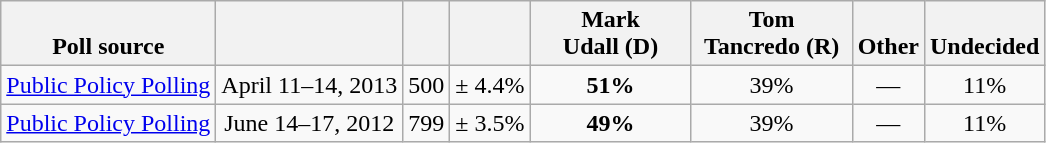<table class="wikitable" style="text-align:center">
<tr valign= bottom>
<th>Poll source</th>
<th></th>
<th></th>
<th></th>
<th style="width:100px;">Mark<br>Udall (D)</th>
<th style="width:100px;">Tom<br>Tancredo (R)</th>
<th>Other</th>
<th>Undecided</th>
</tr>
<tr>
<td align=left><a href='#'>Public Policy Polling</a></td>
<td>April 11–14, 2013</td>
<td>500</td>
<td>± 4.4%</td>
<td><strong>51%</strong></td>
<td>39%</td>
<td>—</td>
<td>11%</td>
</tr>
<tr>
<td align=left><a href='#'>Public Policy Polling</a></td>
<td>June 14–17, 2012</td>
<td>799</td>
<td>± 3.5%</td>
<td><strong>49%</strong></td>
<td>39%</td>
<td>—</td>
<td>11%</td>
</tr>
</table>
